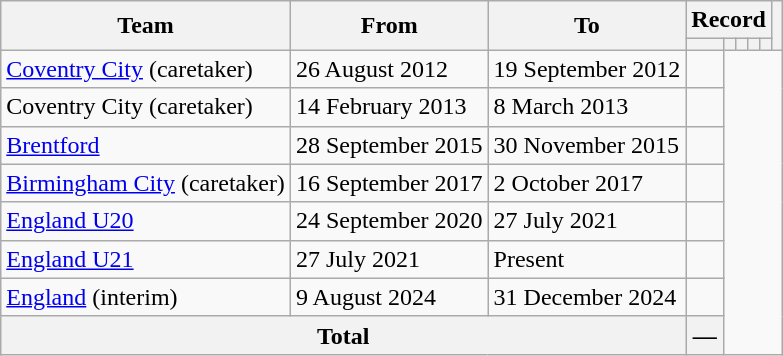<table class=wikitable style="text-align: center">
<tr>
<th rowspan=2>Team</th>
<th rowspan=2>From</th>
<th rowspan=2>To</th>
<th colspan=5>Record</th>
<th rowspan=2></th>
</tr>
<tr>
<th></th>
<th></th>
<th></th>
<th></th>
<th></th>
</tr>
<tr>
<td align=left><a href='#'>Coventry City</a> (caretaker)</td>
<td align=left>26 August 2012</td>
<td align=left>19 September 2012<br></td>
<td></td>
</tr>
<tr>
<td align=left>Coventry City (caretaker)</td>
<td align=left>14 February 2013</td>
<td align=left>8 March 2013<br></td>
<td></td>
</tr>
<tr>
<td align=left><a href='#'>Brentford</a></td>
<td align=left>28 September 2015</td>
<td align=left>30 November 2015<br></td>
<td></td>
</tr>
<tr>
<td align=left><a href='#'>Birmingham City</a> (caretaker)</td>
<td align=left>16 September 2017</td>
<td align=left>2 October 2017<br></td>
<td></td>
</tr>
<tr>
<td align=left><a href='#'>England U20</a></td>
<td align=left>24 September 2020</td>
<td align=left>27 July 2021<br></td>
<td></td>
</tr>
<tr>
<td align=left><a href='#'>England U21</a></td>
<td align=left>27 July 2021</td>
<td align=left>Present<br></td>
<td></td>
</tr>
<tr>
<td align=left><a href='#'>England</a> (interim)</td>
<td align=left>9 August 2024</td>
<td align=left>31 December 2024<br></td>
<td></td>
</tr>
<tr>
<th colspan=3>Total<br></th>
<th>—</th>
</tr>
</table>
